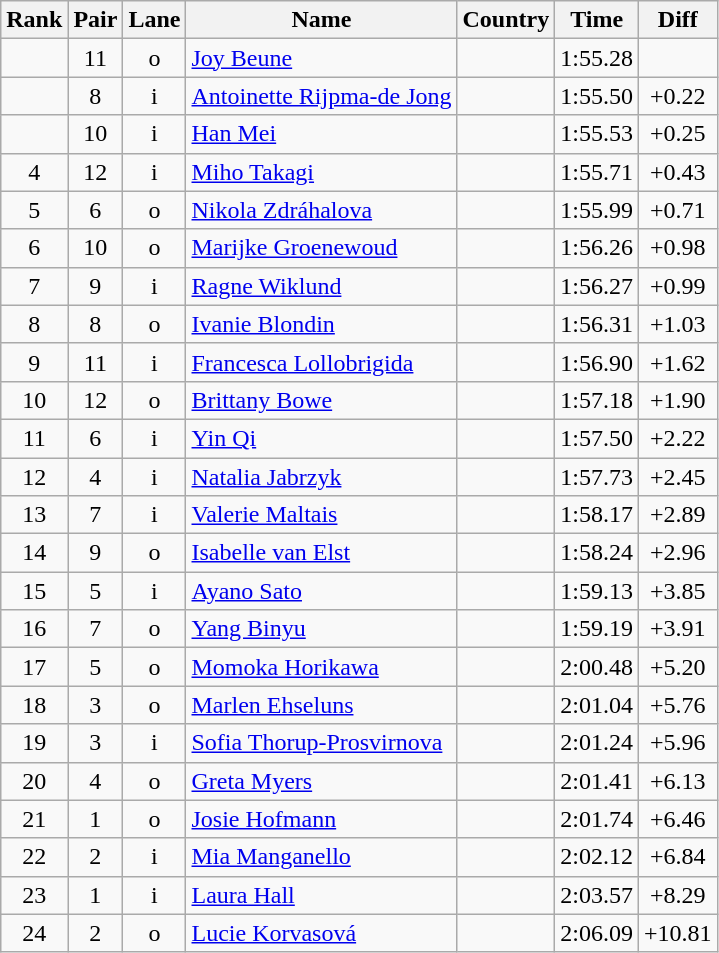<table class="wikitable sortable" style="text-align:center">
<tr>
<th>Rank</th>
<th>Pair</th>
<th>Lane</th>
<th>Name</th>
<th>Country</th>
<th>Time</th>
<th>Diff</th>
</tr>
<tr>
<td></td>
<td>11</td>
<td>o</td>
<td align=left><a href='#'>Joy Beune</a></td>
<td align=left></td>
<td>1:55.28</td>
<td></td>
</tr>
<tr>
<td></td>
<td>8</td>
<td>i</td>
<td align=left><a href='#'>Antoinette Rijpma-de Jong</a></td>
<td align=left></td>
<td>1:55.50</td>
<td>+0.22</td>
</tr>
<tr>
<td></td>
<td>10</td>
<td>i</td>
<td align=left><a href='#'>Han Mei</a></td>
<td align=left></td>
<td>1:55.53</td>
<td>+0.25</td>
</tr>
<tr>
<td>4</td>
<td>12</td>
<td>i</td>
<td align=left><a href='#'>Miho Takagi</a></td>
<td align=left></td>
<td>1:55.71</td>
<td>+0.43</td>
</tr>
<tr>
<td>5</td>
<td>6</td>
<td>o</td>
<td align=left><a href='#'>Nikola Zdráhalova</a></td>
<td align=left></td>
<td>1:55.99</td>
<td>+0.71</td>
</tr>
<tr>
<td>6</td>
<td>10</td>
<td>o</td>
<td align=left><a href='#'>Marijke Groenewoud</a></td>
<td align=left></td>
<td>1:56.26</td>
<td>+0.98</td>
</tr>
<tr>
<td>7</td>
<td>9</td>
<td>i</td>
<td align=left><a href='#'>Ragne Wiklund</a></td>
<td align=left></td>
<td>1:56.27</td>
<td>+0.99</td>
</tr>
<tr>
<td>8</td>
<td>8</td>
<td>o</td>
<td align=left><a href='#'>Ivanie Blondin</a></td>
<td align=left></td>
<td>1:56.31</td>
<td>+1.03</td>
</tr>
<tr>
<td>9</td>
<td>11</td>
<td>i</td>
<td align=left><a href='#'>Francesca Lollobrigida</a></td>
<td align=left></td>
<td>1:56.90</td>
<td>+1.62</td>
</tr>
<tr>
<td>10</td>
<td>12</td>
<td>o</td>
<td align=left><a href='#'>Brittany Bowe</a></td>
<td align=left></td>
<td>1:57.18</td>
<td>+1.90</td>
</tr>
<tr>
<td>11</td>
<td>6</td>
<td>i</td>
<td align=left><a href='#'>Yin Qi</a></td>
<td align=left></td>
<td>1:57.50</td>
<td>+2.22</td>
</tr>
<tr>
<td>12</td>
<td>4</td>
<td>i</td>
<td align=left><a href='#'>Natalia Jabrzyk</a></td>
<td align=left></td>
<td>1:57.73</td>
<td>+2.45</td>
</tr>
<tr>
<td>13</td>
<td>7</td>
<td>i</td>
<td align=left><a href='#'>Valerie Maltais</a></td>
<td align=left></td>
<td>1:58.17</td>
<td>+2.89</td>
</tr>
<tr>
<td>14</td>
<td>9</td>
<td>o</td>
<td align=left><a href='#'>Isabelle van Elst</a></td>
<td align=left></td>
<td>1:58.24</td>
<td>+2.96</td>
</tr>
<tr>
<td>15</td>
<td>5</td>
<td>i</td>
<td align=left><a href='#'>Ayano Sato</a></td>
<td align=left></td>
<td>1:59.13</td>
<td>+3.85</td>
</tr>
<tr>
<td>16</td>
<td>7</td>
<td>o</td>
<td align=left><a href='#'>Yang Binyu</a></td>
<td align=left></td>
<td>1:59.19</td>
<td>+3.91</td>
</tr>
<tr>
<td>17</td>
<td>5</td>
<td>o</td>
<td align=left><a href='#'>Momoka Horikawa</a></td>
<td align=left></td>
<td>2:00.48</td>
<td>+5.20</td>
</tr>
<tr>
<td>18</td>
<td>3</td>
<td>o</td>
<td align=left><a href='#'>Marlen Ehseluns</a></td>
<td align=left></td>
<td>2:01.04</td>
<td>+5.76</td>
</tr>
<tr>
<td>19</td>
<td>3</td>
<td>i</td>
<td align=left><a href='#'>Sofia Thorup-Prosvirnova</a></td>
<td align=left></td>
<td>2:01.24</td>
<td>+5.96</td>
</tr>
<tr>
<td>20</td>
<td>4</td>
<td>o</td>
<td align=left><a href='#'>Greta Myers</a></td>
<td align=left></td>
<td>2:01.41</td>
<td>+6.13</td>
</tr>
<tr>
<td>21</td>
<td>1</td>
<td>o</td>
<td align=left><a href='#'>Josie Hofmann</a></td>
<td align=left></td>
<td>2:01.74</td>
<td>+6.46</td>
</tr>
<tr>
<td>22</td>
<td>2</td>
<td>i</td>
<td align=left><a href='#'>Mia Manganello</a></td>
<td align=left></td>
<td>2:02.12</td>
<td>+6.84</td>
</tr>
<tr>
<td>23</td>
<td>1</td>
<td>i</td>
<td align=left><a href='#'>Laura Hall</a></td>
<td align=left></td>
<td>2:03.57</td>
<td>+8.29</td>
</tr>
<tr>
<td>24</td>
<td>2</td>
<td>o</td>
<td align=left><a href='#'>Lucie Korvasová</a></td>
<td align=left></td>
<td>2:06.09</td>
<td>+10.81</td>
</tr>
</table>
